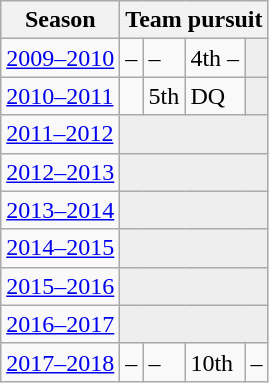<table class="wikitable" style="display: inline-table;">
<tr>
<th>Season</th>
<th colspan="4">Team pursuit</th>
</tr>
<tr>
<td><a href='#'>2009–2010</a></td>
<td>–</td>
<td>–</td>
<td>4th –</td>
<td colspan="1" bgcolor=#EEEEEE></td>
</tr>
<tr>
<td><a href='#'>2010–2011</a></td>
<td></td>
<td>5th</td>
<td>DQ</td>
<td colspan="1" bgcolor=#EEEEEE></td>
</tr>
<tr>
<td><a href='#'>2011–2012</a></td>
<td colspan="4" bgcolor=#EEEEEE></td>
</tr>
<tr>
<td><a href='#'>2012–2013</a></td>
<td colspan="4" bgcolor=#EEEEEE></td>
</tr>
<tr>
<td><a href='#'>2013–2014</a></td>
<td colspan="4" bgcolor=#EEEEEE></td>
</tr>
<tr>
<td><a href='#'>2014–2015</a></td>
<td colspan="4" bgcolor=#EEEEEE></td>
</tr>
<tr>
<td><a href='#'>2015–2016</a></td>
<td colspan="4" bgcolor=#EEEEEE></td>
</tr>
<tr>
<td><a href='#'>2016–2017</a></td>
<td colspan="4" bgcolor=#EEEEEE></td>
</tr>
<tr>
<td><a href='#'>2017–2018</a></td>
<td>–</td>
<td>–</td>
<td>10th</td>
<td>–</td>
</tr>
</table>
